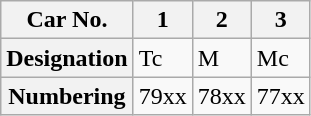<table class="wikitable">
<tr>
<th>Car No.</th>
<th>1</th>
<th>2</th>
<th>3</th>
</tr>
<tr>
<th>Designation</th>
<td>Tc</td>
<td>M</td>
<td>Mc</td>
</tr>
<tr>
<th>Numbering</th>
<td>79xx</td>
<td>78xx</td>
<td>77xx</td>
</tr>
</table>
